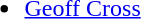<table style="width:100%;">
<tr>
<td style="vertical-align:top; width:20%;"><br><ul><li><a href='#'>Geoff Cross</a></li></ul></td>
<td style="vertical-align:top; width:20%;"></td>
<td style="vertical-align:top; width:20%;"></td>
</tr>
</table>
